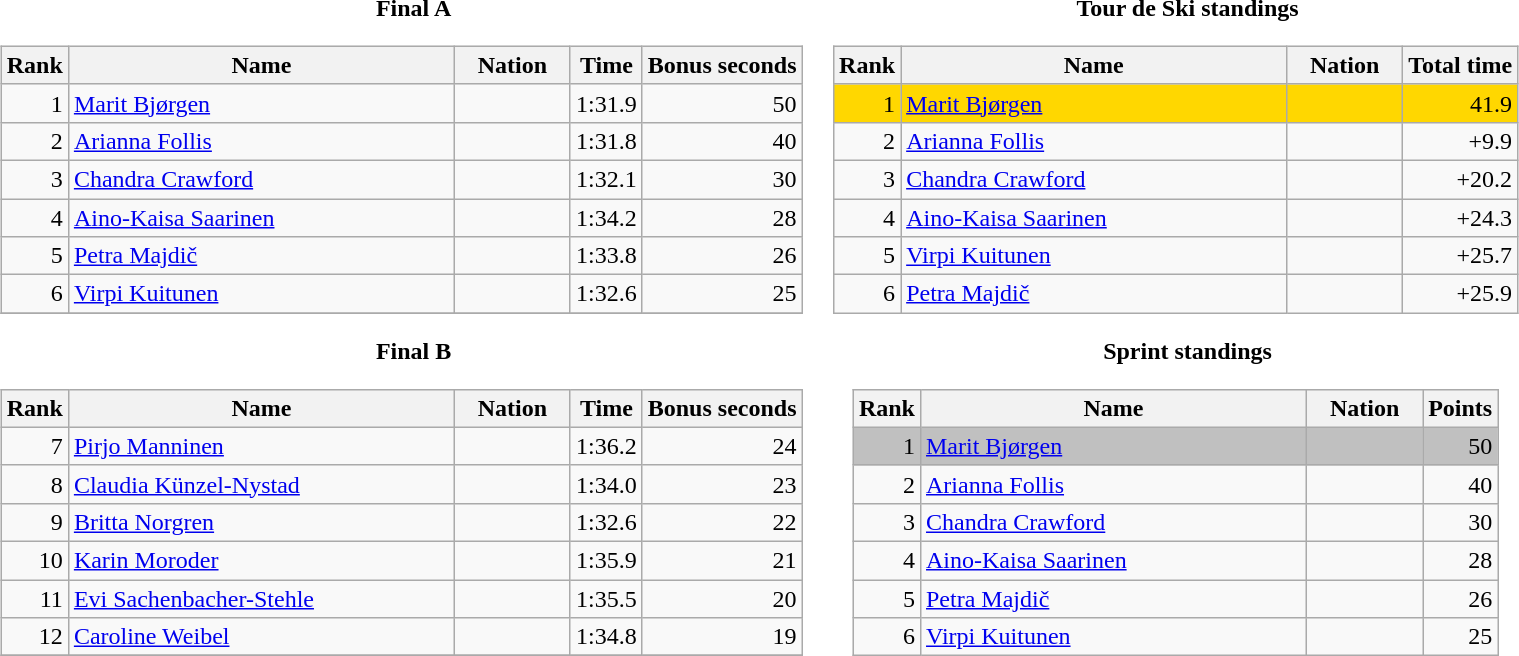<table>
<tr align="center" valign="top">
<td><br><strong>Final A</strong><table class="wikitable">
<tr valign="top">
<th width="20">Rank</th>
<th width="250">Name</th>
<th width="70">Nation</th>
<th>Time</th>
<th>Bonus seconds</th>
</tr>
<tr align="right">
<td>1</td>
<td align="left"><a href='#'>Marit Bjørgen</a></td>
<td align="left"></td>
<td>1:31.9</td>
<td>50</td>
</tr>
<tr align="right">
<td>2</td>
<td align="left"><a href='#'>Arianna Follis</a></td>
<td align="left"></td>
<td>1:31.8</td>
<td>40</td>
</tr>
<tr align="right">
<td>3</td>
<td align="left"><a href='#'>Chandra Crawford</a></td>
<td align="left"></td>
<td>1:32.1</td>
<td>30</td>
</tr>
<tr align="right">
<td>4</td>
<td align="left"><a href='#'>Aino-Kaisa Saarinen</a></td>
<td align="left"></td>
<td>1:34.2</td>
<td>28</td>
</tr>
<tr align="right">
<td>5</td>
<td align="left"><a href='#'>Petra Majdič</a></td>
<td align="left"></td>
<td>1:33.8</td>
<td>26</td>
</tr>
<tr align="right">
<td>6</td>
<td align="left"><a href='#'>Virpi Kuitunen</a></td>
<td align="left"></td>
<td>1:32.6</td>
<td>25</td>
</tr>
<tr>
</tr>
</table>
<strong>Final B</strong><table class="wikitable">
<tr valign="top">
<th width="20">Rank</th>
<th width="250">Name</th>
<th width="70">Nation</th>
<th>Time</th>
<th>Bonus seconds</th>
</tr>
<tr align="right">
<td>7</td>
<td align="left"><a href='#'>Pirjo Manninen</a></td>
<td align="left"></td>
<td>1:36.2</td>
<td>24</td>
</tr>
<tr align="right">
<td>8</td>
<td align="left"><a href='#'>Claudia Künzel-Nystad</a></td>
<td align="left"></td>
<td>1:34.0</td>
<td>23</td>
</tr>
<tr align="right">
<td>9</td>
<td align="left"><a href='#'>Britta Norgren</a></td>
<td align="left"></td>
<td>1:32.6</td>
<td>22</td>
</tr>
<tr align="right">
<td>10</td>
<td align="left"><a href='#'>Karin Moroder</a></td>
<td align="left"></td>
<td>1:35.9</td>
<td>21</td>
</tr>
<tr align="right">
<td>11</td>
<td align="left"><a href='#'>Evi Sachenbacher-Stehle</a></td>
<td align="left"></td>
<td>1:35.5</td>
<td>20</td>
</tr>
<tr align="right">
<td>12</td>
<td align="left"><a href='#'>Caroline Weibel</a></td>
<td align="left"></td>
<td>1:34.8</td>
<td>19</td>
</tr>
<tr>
</tr>
</table>
</td>
<td><br><strong>Tour de Ski standings</strong><table class="wikitable">
<tr valign="top">
<th width="20">Rank</th>
<th width="250">Name</th>
<th width="70">Nation</th>
<th>Total time</th>
</tr>
<tr align="right" bgcolor="gold">
<td>1</td>
<td align="left"><a href='#'>Marit Bjørgen</a></td>
<td align="left"></td>
<td>41.9<a href='#'></a></td>
</tr>
<tr align="right">
<td>2</td>
<td align="left"><a href='#'>Arianna Follis</a></td>
<td align="left"></td>
<td>+9.9</td>
</tr>
<tr align="right">
<td>3</td>
<td align="left"><a href='#'>Chandra Crawford</a></td>
<td align="left"></td>
<td>+20.2</td>
</tr>
<tr align="right">
<td>4</td>
<td align="left"><a href='#'>Aino-Kaisa Saarinen</a></td>
<td align="left"></td>
<td>+24.3</td>
</tr>
<tr align="right">
<td>5</td>
<td align="left"><a href='#'>Virpi Kuitunen</a></td>
<td align="left"></td>
<td>+25.7</td>
</tr>
<tr align="right">
<td>6</td>
<td align="left"><a href='#'>Petra Majdič</a></td>
<td align="left"></td>
<td>+25.9</td>
</tr>
</table>
<strong>Sprint standings</strong><table class="wikitable">
<tr valign="top">
<th width="20">Rank</th>
<th width="250">Name</th>
<th width="70">Nation</th>
<th>Points</th>
</tr>
<tr align="right" bgcolor="silver">
<td>1</td>
<td align="left"><a href='#'>Marit Bjørgen</a></td>
<td align="left"></td>
<td>50</td>
</tr>
<tr align="right">
<td>2</td>
<td align="left"><a href='#'>Arianna Follis</a></td>
<td align="left"></td>
<td>40</td>
</tr>
<tr align="right">
<td>3</td>
<td align="left"><a href='#'>Chandra Crawford</a></td>
<td align="left"></td>
<td>30</td>
</tr>
<tr align="right">
<td>4</td>
<td align="left"><a href='#'>Aino-Kaisa Saarinen</a></td>
<td align="left"></td>
<td>28</td>
</tr>
<tr align="right">
<td>5</td>
<td align="left"><a href='#'>Petra Majdič</a></td>
<td align="left"></td>
<td>26</td>
</tr>
<tr align="right">
<td>6</td>
<td align="left"><a href='#'>Virpi Kuitunen</a></td>
<td align="left"></td>
<td>25</td>
</tr>
</table>
</td>
</tr>
<tr>
</tr>
</table>
